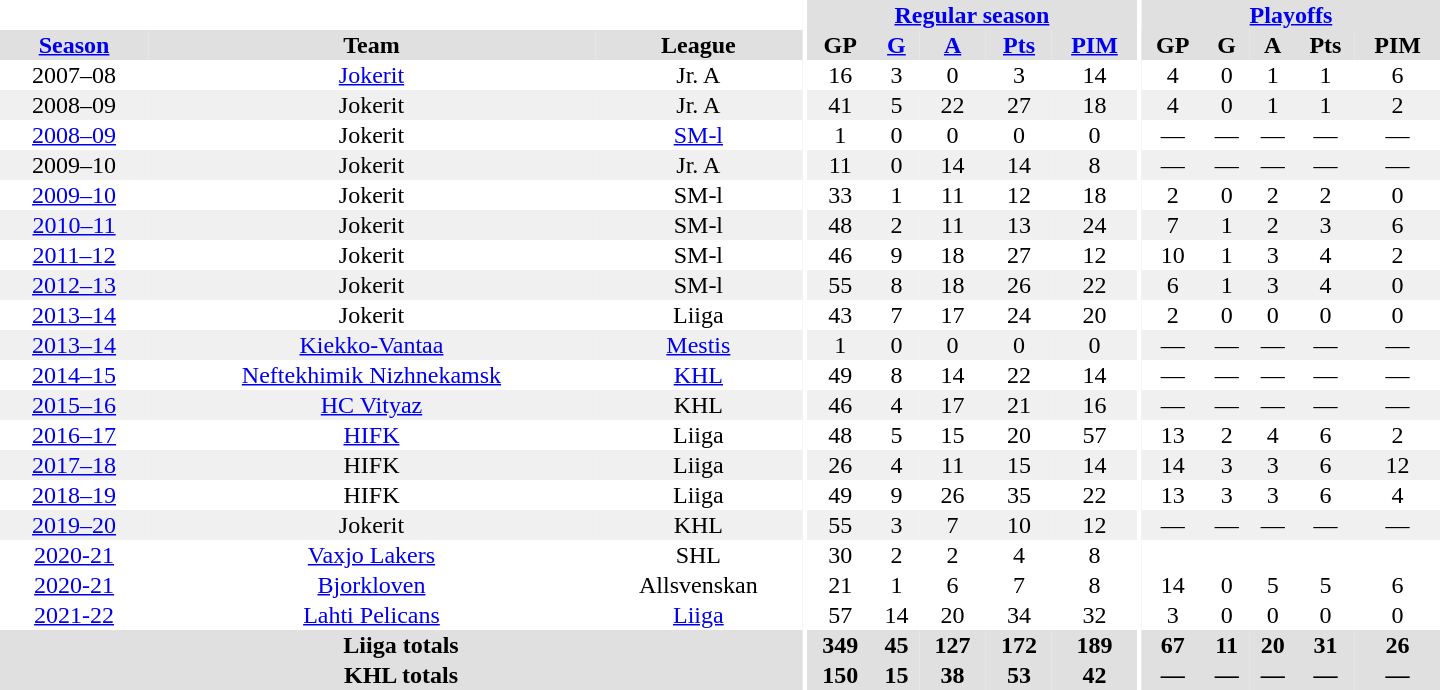<table border="0" cellpadding="1" cellspacing="0" style="text-align:center; width:60em">
<tr bgcolor="#e0e0e0">
<th colspan="3" bgcolor="#ffffff"></th>
<th rowspan="99" bgcolor="#ffffff"></th>
<th colspan="5"><a href='#'>Regular season</a></th>
<th rowspan="99" bgcolor="#ffffff"></th>
<th colspan="5"><a href='#'>Playoffs</a></th>
</tr>
<tr bgcolor="#e0e0e0">
<th><a href='#'>Season</a></th>
<th>Team</th>
<th>League</th>
<th>GP</th>
<th><a href='#'>G</a></th>
<th><a href='#'>A</a></th>
<th><a href='#'>Pts</a></th>
<th><a href='#'>PIM</a></th>
<th>GP</th>
<th>G</th>
<th>A</th>
<th>Pts</th>
<th>PIM</th>
</tr>
<tr>
<td>2007–08</td>
<td><a href='#'>Jokerit</a></td>
<td>Jr. A</td>
<td>16</td>
<td>3</td>
<td>0</td>
<td>3</td>
<td>14</td>
<td>4</td>
<td>0</td>
<td>1</td>
<td>1</td>
<td>6</td>
</tr>
<tr bgcolor="#f0f0f0">
<td>2008–09</td>
<td>Jokerit</td>
<td>Jr. A</td>
<td>41</td>
<td>5</td>
<td>22</td>
<td>27</td>
<td>18</td>
<td>4</td>
<td>0</td>
<td>1</td>
<td>1</td>
<td>2</td>
</tr>
<tr ALIGN="center">
<td><a href='#'>2008–09</a></td>
<td>Jokerit</td>
<td><a href='#'>SM-l</a></td>
<td>1</td>
<td>0</td>
<td>0</td>
<td>0</td>
<td>0</td>
<td>—</td>
<td>—</td>
<td>—</td>
<td>—</td>
<td>—</td>
</tr>
<tr bgcolor="#f0f0f0">
<td>2009–10</td>
<td>Jokerit</td>
<td>Jr. A</td>
<td>11</td>
<td>0</td>
<td>14</td>
<td>14</td>
<td>8</td>
<td>—</td>
<td>—</td>
<td>—</td>
<td>—</td>
<td>—</td>
</tr>
<tr ALIGN="center">
<td><a href='#'>2009–10</a></td>
<td>Jokerit</td>
<td>SM-l</td>
<td>33</td>
<td>1</td>
<td>11</td>
<td>12</td>
<td>18</td>
<td>2</td>
<td>0</td>
<td>2</td>
<td>2</td>
<td>0</td>
</tr>
<tr ALIGN="center" bgcolor="#f0f0f0">
<td><a href='#'>2010–11</a></td>
<td>Jokerit</td>
<td>SM-l</td>
<td>48</td>
<td>2</td>
<td>11</td>
<td>13</td>
<td>24</td>
<td>7</td>
<td>1</td>
<td>2</td>
<td>3</td>
<td>6</td>
</tr>
<tr ALIGN="center">
<td><a href='#'>2011–12</a></td>
<td>Jokerit</td>
<td>SM-l</td>
<td>46</td>
<td>9</td>
<td>18</td>
<td>27</td>
<td>12</td>
<td>10</td>
<td>1</td>
<td>3</td>
<td>4</td>
<td>2</td>
</tr>
<tr bgcolor="#f0f0f0">
<td><a href='#'>2012–13</a></td>
<td>Jokerit</td>
<td>SM-l</td>
<td>55</td>
<td>8</td>
<td>18</td>
<td>26</td>
<td>22</td>
<td>6</td>
<td>1</td>
<td>3</td>
<td>4</td>
<td>0</td>
</tr>
<tr>
<td><a href='#'>2013–14</a></td>
<td>Jokerit</td>
<td>Liiga</td>
<td>43</td>
<td>7</td>
<td>17</td>
<td>24</td>
<td>20</td>
<td>2</td>
<td>0</td>
<td>0</td>
<td>0</td>
<td>0</td>
</tr>
<tr bgcolor="#f0f0f0">
<td><a href='#'>2013–14</a></td>
<td><a href='#'>Kiekko-Vantaa</a></td>
<td><a href='#'>Mestis</a></td>
<td>1</td>
<td>0</td>
<td>0</td>
<td>0</td>
<td>0</td>
<td>—</td>
<td>—</td>
<td>—</td>
<td>—</td>
<td>—</td>
</tr>
<tr>
<td><a href='#'>2014–15</a></td>
<td><a href='#'>Neftekhimik Nizhnekamsk</a></td>
<td><a href='#'>KHL</a></td>
<td>49</td>
<td>8</td>
<td>14</td>
<td>22</td>
<td>14</td>
<td>—</td>
<td>—</td>
<td>—</td>
<td>—</td>
<td>—</td>
</tr>
<tr bgcolor="#f0f0f0">
<td><a href='#'>2015–16</a></td>
<td><a href='#'>HC Vityaz</a></td>
<td>KHL</td>
<td>46</td>
<td>4</td>
<td>17</td>
<td>21</td>
<td>16</td>
<td>—</td>
<td>—</td>
<td>—</td>
<td>—</td>
<td>—</td>
</tr>
<tr>
<td><a href='#'>2016–17</a></td>
<td><a href='#'>HIFK</a></td>
<td>Liiga</td>
<td>48</td>
<td>5</td>
<td>15</td>
<td>20</td>
<td>57</td>
<td>13</td>
<td>2</td>
<td>4</td>
<td>6</td>
<td>2</td>
</tr>
<tr bgcolor="#f0f0f0">
<td><a href='#'>2017–18</a></td>
<td>HIFK</td>
<td>Liiga</td>
<td>26</td>
<td>4</td>
<td>11</td>
<td>15</td>
<td>14</td>
<td>14</td>
<td>3</td>
<td>3</td>
<td>6</td>
<td>12</td>
</tr>
<tr>
<td><a href='#'>2018–19</a></td>
<td>HIFK</td>
<td>Liiga</td>
<td>49</td>
<td>9</td>
<td>26</td>
<td>35</td>
<td>22</td>
<td>13</td>
<td>3</td>
<td>3</td>
<td>6</td>
<td>4</td>
</tr>
<tr bgcolor="#f0f0f0">
<td><a href='#'>2019–20</a></td>
<td>Jokerit</td>
<td>KHL</td>
<td>55</td>
<td>3</td>
<td>7</td>
<td>10</td>
<td>12</td>
<td>—</td>
<td>—</td>
<td>—</td>
<td>—</td>
<td>—</td>
</tr>
<tr>
<td><a href='#'>2020-21</a></td>
<td><a href='#'>Vaxjo Lakers</a></td>
<td>SHL</td>
<td>30</td>
<td>2</td>
<td>2</td>
<td>4</td>
<td>8</td>
</tr>
<tr>
<td><a href='#'>2020-21</a></td>
<td><a href='#'>Bjorkloven</a></td>
<td>Allsvenskan</td>
<td>21</td>
<td>1</td>
<td>6</td>
<td>7</td>
<td>8</td>
<td>14</td>
<td>0</td>
<td>5</td>
<td>5</td>
<td>6</td>
</tr>
<tr>
<td><a href='#'>2021-22</a></td>
<td><a href='#'>Lahti Pelicans</a></td>
<td><a href='#'>Liiga</a></td>
<td>57</td>
<td>14</td>
<td>20</td>
<td>34</td>
<td>32</td>
<td>3</td>
<td>0</td>
<td>0</td>
<td>0</td>
<td>0</td>
</tr>
<tr>
</tr>
<tr ALIGN="center" bgcolor="#e0e0e0">
<th colspan="3">Liiga totals</th>
<th>349</th>
<th>45</th>
<th>127</th>
<th>172</th>
<th>189</th>
<th>67</th>
<th>11</th>
<th>20</th>
<th>31</th>
<th>26</th>
</tr>
<tr ALIGN="center" bgcolor="#e0e0e0">
<th colspan="3">KHL totals</th>
<th>150</th>
<th>15</th>
<th>38</th>
<th>53</th>
<th>42</th>
<th>—</th>
<th>—</th>
<th>—</th>
<th>—</th>
<th>—</th>
</tr>
</table>
